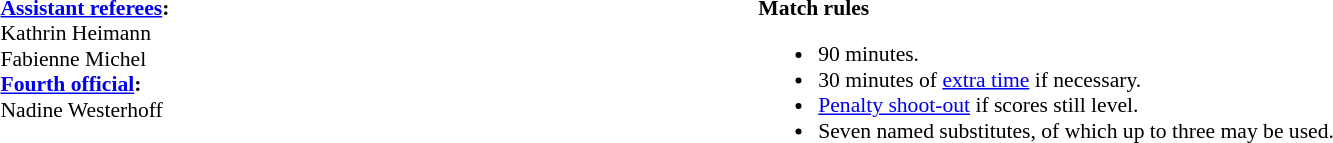<table style="width:100%; font-size:90%;">
<tr>
<td style="width:40%; vertical-align:top;"><br><strong><a href='#'>Assistant referees</a>:</strong>
<br>Kathrin Heimann
<br>Fabienne Michel
<br><strong><a href='#'>Fourth official</a>:</strong>
<br>Nadine Westerhoff</td>
<td style="width:60%; vertical-align:top;"><br><strong>Match rules</strong><ul><li>90 minutes.</li><li>30 minutes of <a href='#'>extra time</a> if necessary.</li><li><a href='#'>Penalty shoot-out</a> if scores still level.</li><li>Seven named substitutes, of which up to three may be used.</li></ul></td>
</tr>
</table>
